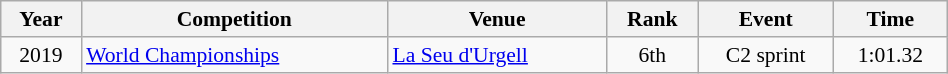<table class="wikitable" width=50% style="font-size:90%; text-align:center;">
<tr>
<th>Year</th>
<th>Competition</th>
<th>Venue</th>
<th>Rank</th>
<th>Event</th>
<th>Time</th>
</tr>
<tr>
<td rowspan=2>2019</td>
<td rowspan=2 align=left><a href='#'>World Championships</a></td>
<td rowspan=2 align=left> <a href='#'>La Seu d'Urgell</a></td>
<td>6th</td>
<td>C2 sprint</td>
<td>1:01.32</td>
</tr>
</table>
